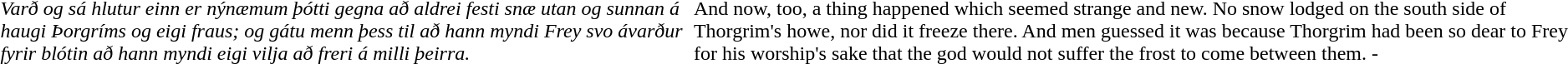<table>
<tr>
<td><br><em>Varð og sá hlutur einn er nýnæmum þótti gegna að aldrei festi snæ utan og sunnan á haugi Þorgríms og eigi fraus; og gátu menn þess til að hann myndi Frey svo ávarður fyrir blótin að hann myndi eigi vilja að freri á milli þeirra.</em></td>
<td><br>And now, too, a thing happened which seemed strange and new. No snow lodged on the south side of Thorgrim's howe, nor did it freeze there. And men guessed it was because Thorgrim had been so dear to Frey for his worship's sake that the god would not suffer the frost to come between them. -</td>
<td></td>
</tr>
</table>
